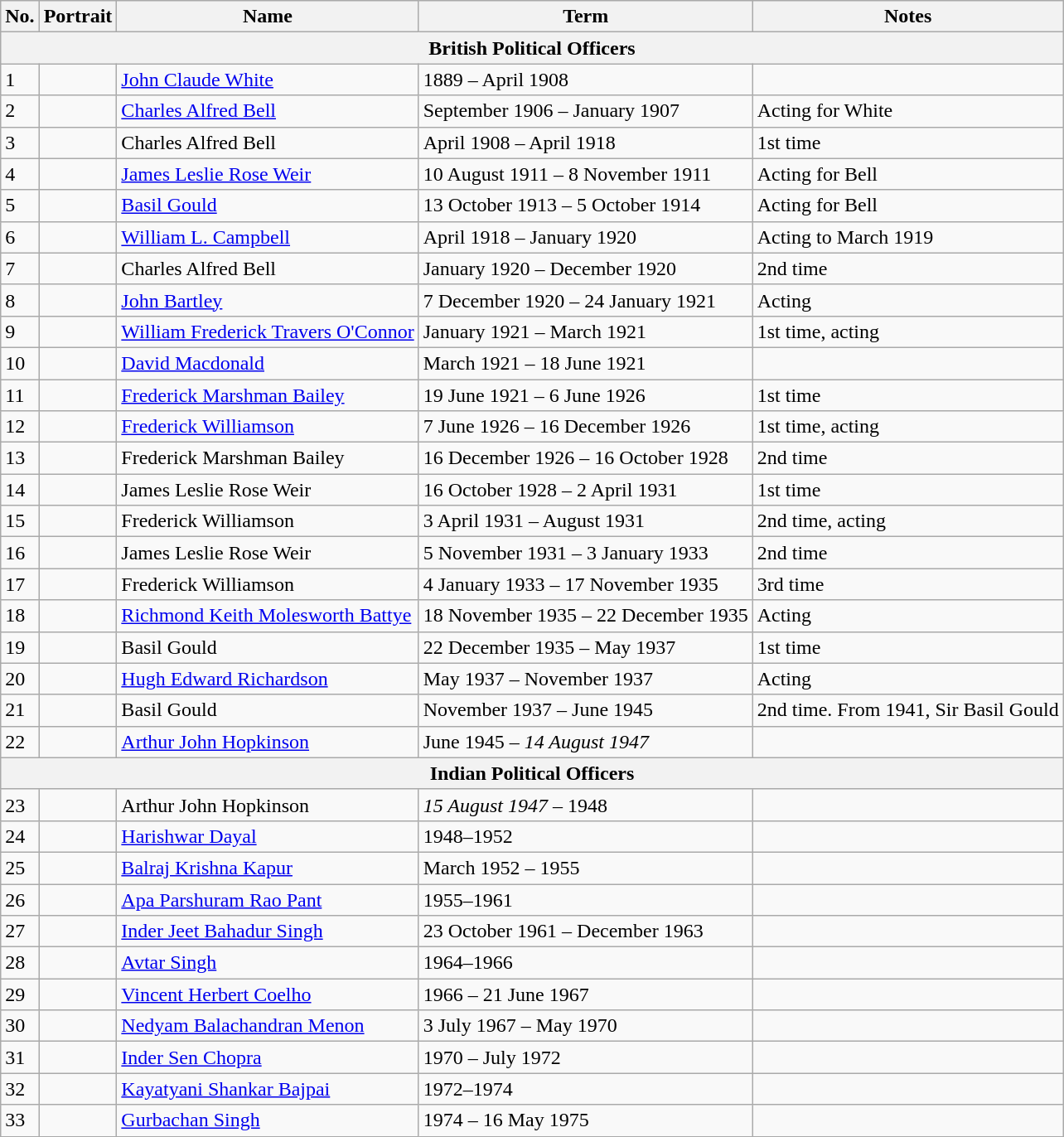<table class="wikitable">
<tr>
<th>No.</th>
<th>Portrait</th>
<th>Name</th>
<th>Term</th>
<th>Notes</th>
</tr>
<tr>
<th colspan="5" align="center">British Political Officers</th>
</tr>
<tr>
<td>1</td>
<td></td>
<td><a href='#'>John Claude White</a></td>
<td>1889 – April 1908</td>
<td></td>
</tr>
<tr>
<td>2</td>
<td></td>
<td><a href='#'>Charles Alfred Bell</a></td>
<td>September 1906 – January 1907</td>
<td>Acting for White</td>
</tr>
<tr>
<td>3</td>
<td></td>
<td>Charles Alfred Bell</td>
<td>April 1908 – April 1918</td>
<td>1st time</td>
</tr>
<tr>
<td>4</td>
<td></td>
<td><a href='#'>James Leslie Rose Weir</a></td>
<td>10 August 1911 – 8 November 1911</td>
<td>Acting for Bell</td>
</tr>
<tr>
<td>5</td>
<td></td>
<td><a href='#'>Basil Gould</a></td>
<td>13 October 1913 – 5 October 1914</td>
<td>Acting for Bell</td>
</tr>
<tr>
<td>6</td>
<td></td>
<td><a href='#'>William L. Campbell</a></td>
<td>April 1918 – January 1920</td>
<td>Acting to March 1919</td>
</tr>
<tr>
<td>7</td>
<td></td>
<td>Charles Alfred Bell</td>
<td>January 1920 – December 1920</td>
<td>2nd time</td>
</tr>
<tr>
<td>8</td>
<td></td>
<td><a href='#'>John Bartley</a></td>
<td>7 December 1920 – 24 January 1921</td>
<td>Acting</td>
</tr>
<tr>
<td>9</td>
<td></td>
<td><a href='#'>William Frederick Travers O'Connor</a></td>
<td>January 1921 – March 1921</td>
<td>1st time, acting</td>
</tr>
<tr>
<td>10</td>
<td></td>
<td><a href='#'>David Macdonald</a></td>
<td>March 1921 – 18 June 1921</td>
<td></td>
</tr>
<tr>
<td>11</td>
<td></td>
<td><a href='#'>Frederick Marshman Bailey</a></td>
<td>19 June 1921 – 6 June 1926</td>
<td>1st time</td>
</tr>
<tr>
<td>12</td>
<td></td>
<td><a href='#'>Frederick Williamson</a></td>
<td>7 June 1926 – 16 December 1926</td>
<td>1st time, acting</td>
</tr>
<tr>
<td>13</td>
<td></td>
<td>Frederick Marshman Bailey</td>
<td>16 December 1926 – 16 October 1928</td>
<td>2nd time</td>
</tr>
<tr>
<td>14</td>
<td></td>
<td>James Leslie Rose Weir</td>
<td>16 October 1928 – 2 April 1931</td>
<td>1st time</td>
</tr>
<tr>
<td>15</td>
<td></td>
<td>Frederick Williamson</td>
<td>3 April 1931 – August 1931</td>
<td>2nd time, acting</td>
</tr>
<tr>
<td>16</td>
<td></td>
<td>James Leslie Rose Weir</td>
<td>5 November 1931 – 3 January 1933</td>
<td>2nd time</td>
</tr>
<tr>
<td>17</td>
<td></td>
<td>Frederick Williamson</td>
<td>4 January 1933 – 17 November 1935</td>
<td>3rd time</td>
</tr>
<tr>
<td>18</td>
<td></td>
<td><a href='#'>Richmond Keith Molesworth Battye</a></td>
<td>18 November 1935 – 22 December 1935</td>
<td>Acting</td>
</tr>
<tr>
<td>19</td>
<td></td>
<td>Basil Gould</td>
<td>22 December 1935 – May 1937</td>
<td>1st time</td>
</tr>
<tr>
<td>20</td>
<td></td>
<td><a href='#'>Hugh Edward Richardson</a></td>
<td>May 1937 – November 1937</td>
<td>Acting</td>
</tr>
<tr>
<td>21</td>
<td></td>
<td>Basil Gould</td>
<td>November 1937 – June 1945</td>
<td>2nd time. From 1941, Sir Basil Gould</td>
</tr>
<tr>
<td>22</td>
<td></td>
<td><a href='#'>Arthur John Hopkinson</a></td>
<td>June 1945 – <em>14 August 1947</em></td>
<td></td>
</tr>
<tr>
<th colspan="5" align="center">Indian Political Officers</th>
</tr>
<tr>
<td>23</td>
<td></td>
<td>Arthur John Hopkinson</td>
<td><em>15 August 1947</em> – 1948</td>
<td></td>
</tr>
<tr>
<td>24</td>
<td></td>
<td><a href='#'>Harishwar Dayal</a></td>
<td>1948–1952</td>
<td></td>
</tr>
<tr>
<td>25</td>
<td></td>
<td><a href='#'>Balraj Krishna Kapur</a></td>
<td>March 1952 – 1955</td>
<td></td>
</tr>
<tr>
<td>26</td>
<td></td>
<td><a href='#'>Apa Parshuram Rao Pant</a></td>
<td>1955–1961</td>
<td></td>
</tr>
<tr>
<td>27</td>
<td></td>
<td><a href='#'>Inder Jeet Bahadur Singh</a></td>
<td>23 October 1961 – December 1963</td>
<td></td>
</tr>
<tr>
<td>28</td>
<td></td>
<td><a href='#'>Avtar Singh</a></td>
<td>1964–1966</td>
<td></td>
</tr>
<tr>
<td>29</td>
<td></td>
<td><a href='#'>Vincent Herbert Coelho</a></td>
<td>1966 – 21 June 1967</td>
<td></td>
</tr>
<tr>
<td>30</td>
<td></td>
<td><a href='#'>Nedyam Balachandran Menon</a></td>
<td>3 July 1967 – May 1970</td>
<td></td>
</tr>
<tr>
<td>31</td>
<td></td>
<td><a href='#'>Inder Sen Chopra</a></td>
<td>1970 – July 1972</td>
<td></td>
</tr>
<tr>
<td>32</td>
<td></td>
<td><a href='#'>Kayatyani Shankar Bajpai</a></td>
<td>1972–1974</td>
<td></td>
</tr>
<tr>
<td>33</td>
<td></td>
<td><a href='#'>Gurbachan Singh</a></td>
<td>1974 – 16 May 1975</td>
<td></td>
</tr>
</table>
